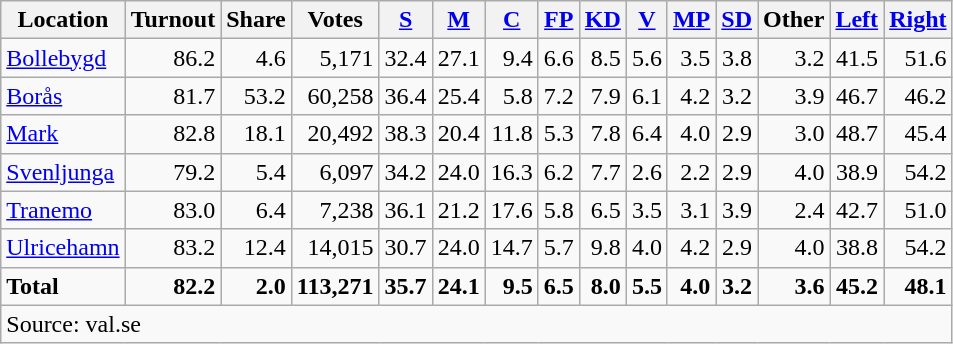<table class="wikitable sortable" style=text-align:right>
<tr>
<th>Location</th>
<th>Turnout</th>
<th>Share</th>
<th>Votes</th>
<th><a href='#'>S</a></th>
<th><a href='#'>M</a></th>
<th><a href='#'>C</a></th>
<th><a href='#'>FP</a></th>
<th><a href='#'>KD</a></th>
<th><a href='#'>V</a></th>
<th><a href='#'>MP</a></th>
<th><a href='#'>SD</a></th>
<th>Other</th>
<th><a href='#'>Left</a></th>
<th><a href='#'>Right</a></th>
</tr>
<tr>
<td align=left><a href='#'>Bollebygd</a></td>
<td>86.2</td>
<td>4.6</td>
<td>5,171</td>
<td>32.4</td>
<td>27.1</td>
<td>9.4</td>
<td>6.6</td>
<td>8.5</td>
<td>5.6</td>
<td>3.5</td>
<td>3.8</td>
<td>3.2</td>
<td>41.5</td>
<td>51.6</td>
</tr>
<tr>
<td align=left><a href='#'>Borås</a></td>
<td>81.7</td>
<td>53.2</td>
<td>60,258</td>
<td>36.4</td>
<td>25.4</td>
<td>5.8</td>
<td>7.2</td>
<td>7.9</td>
<td>6.1</td>
<td>4.2</td>
<td>3.2</td>
<td>3.9</td>
<td>46.7</td>
<td>46.2</td>
</tr>
<tr>
<td align=left><a href='#'>Mark</a></td>
<td>82.8</td>
<td>18.1</td>
<td>20,492</td>
<td>38.3</td>
<td>20.4</td>
<td>11.8</td>
<td>5.3</td>
<td>7.8</td>
<td>6.4</td>
<td>4.0</td>
<td>2.9</td>
<td>3.0</td>
<td>48.7</td>
<td>45.4</td>
</tr>
<tr>
<td align=left><a href='#'>Svenljunga</a></td>
<td>79.2</td>
<td>5.4</td>
<td>6,097</td>
<td>34.2</td>
<td>24.0</td>
<td>16.3</td>
<td>6.2</td>
<td>7.7</td>
<td>2.6</td>
<td>2.2</td>
<td>2.9</td>
<td>4.0</td>
<td>38.9</td>
<td>54.2</td>
</tr>
<tr>
<td align=left><a href='#'>Tranemo</a></td>
<td>83.0</td>
<td>6.4</td>
<td>7,238</td>
<td>36.1</td>
<td>21.2</td>
<td>17.6</td>
<td>5.8</td>
<td>6.5</td>
<td>3.5</td>
<td>3.1</td>
<td>3.9</td>
<td>2.4</td>
<td>42.7</td>
<td>51.0</td>
</tr>
<tr>
<td align=left><a href='#'>Ulricehamn</a></td>
<td>83.2</td>
<td>12.4</td>
<td>14,015</td>
<td>30.7</td>
<td>24.0</td>
<td>14.7</td>
<td>5.7</td>
<td>9.8</td>
<td>4.0</td>
<td>4.2</td>
<td>2.9</td>
<td>4.0</td>
<td>38.8</td>
<td>54.2</td>
</tr>
<tr>
<td align=left><strong>Total</strong></td>
<td><strong>82.2</strong></td>
<td><strong>2.0</strong></td>
<td><strong>113,271</strong></td>
<td><strong>35.7</strong></td>
<td><strong>24.1</strong></td>
<td><strong>9.5</strong></td>
<td><strong>6.5</strong></td>
<td><strong>8.0</strong></td>
<td><strong>5.5</strong></td>
<td><strong>4.0</strong></td>
<td><strong>3.2</strong></td>
<td><strong>3.6</strong></td>
<td><strong>45.2</strong></td>
<td><strong>48.1</strong></td>
</tr>
<tr>
<td align=left colspan=15>Source: val.se </td>
</tr>
</table>
